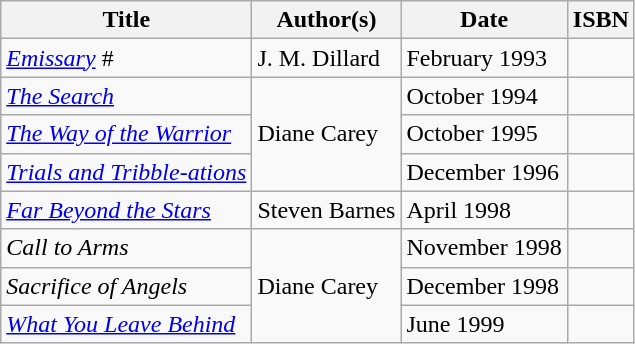<table class="wikitable">
<tr>
<th>Title</th>
<th>Author(s)</th>
<th>Date</th>
<th>ISBN</th>
</tr>
<tr>
<td><em><a href='#'>Emissary</a></em> #</td>
<td>J. M. Dillard</td>
<td>February 1993</td>
<td></td>
</tr>
<tr>
<td><em><a href='#'>The Search</a></em></td>
<td rowspan="3">Diane Carey</td>
<td>October 1994</td>
<td></td>
</tr>
<tr>
<td><em><a href='#'>The Way of the Warrior</a></em></td>
<td>October 1995</td>
<td></td>
</tr>
<tr>
<td><em><a href='#'>Trials and Tribble-ations</a></em></td>
<td>December 1996</td>
<td></td>
</tr>
<tr>
<td><em><a href='#'>Far Beyond the Stars</a></em></td>
<td>Steven Barnes</td>
<td>April 1998</td>
<td></td>
</tr>
<tr>
<td><em>Call to Arms</em></td>
<td rowspan="3">Diane Carey</td>
<td>November 1998</td>
<td></td>
</tr>
<tr>
<td><em>Sacrifice of Angels</em></td>
<td>December 1998</td>
<td></td>
</tr>
<tr>
<td><em><a href='#'>What You Leave Behind</a></em></td>
<td>June 1999</td>
<td></td>
</tr>
</table>
